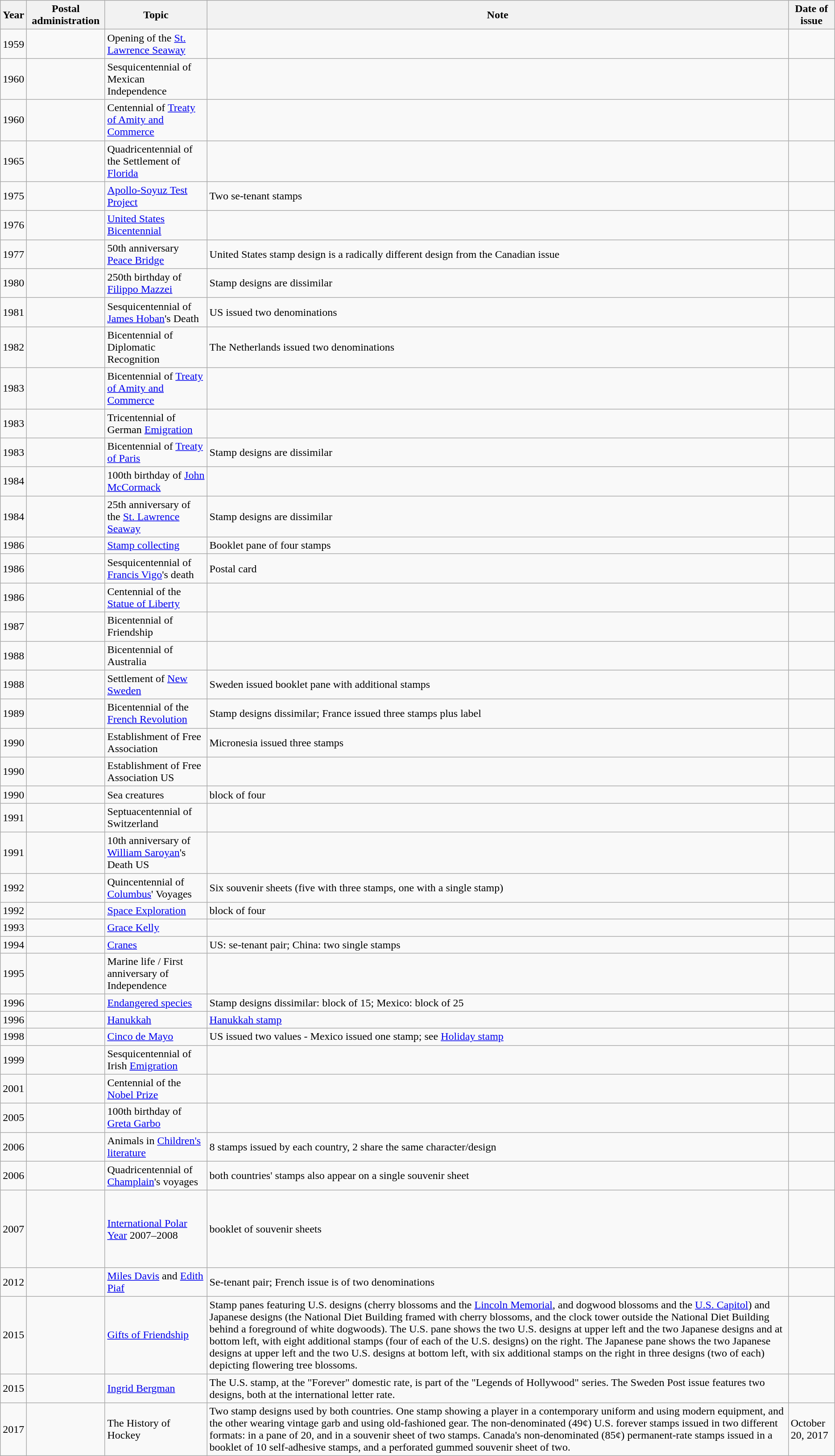<table class="wikitable">
<tr>
<th>Year</th>
<th>Postal administration</th>
<th>Topic</th>
<th>Note</th>
<th>Date of issue</th>
</tr>
<tr>
<td>1959</td>
<td></td>
<td>Opening of the <a href='#'>St. Lawrence Seaway</a></td>
<td></td>
<td></td>
</tr>
<tr>
<td>1960</td>
<td></td>
<td>Sesquicentennial of Mexican Independence</td>
<td></td>
<td></td>
</tr>
<tr>
<td>1960</td>
<td></td>
<td>Centennial of <a href='#'>Treaty of Amity and Commerce</a></td>
<td></td>
<td></td>
</tr>
<tr>
<td>1965</td>
<td></td>
<td>Quadricentennial of the Settlement of <a href='#'>Florida</a></td>
<td></td>
<td></td>
</tr>
<tr>
<td>1975</td>
<td></td>
<td><a href='#'>Apollo-Soyuz Test Project</a></td>
<td> Two se-tenant stamps</td>
<td></td>
</tr>
<tr>
<td>1976</td>
<td></td>
<td><a href='#'>United States Bicentennial</a></td>
<td></td>
<td></td>
</tr>
<tr>
<td>1977</td>
<td></td>
<td>50th anniversary <a href='#'>Peace Bridge</a></td>
<td> United States stamp design is a radically different design from the Canadian issue</td>
<td></td>
</tr>
<tr>
<td>1980</td>
<td></td>
<td>250th birthday of <a href='#'>Filippo Mazzei</a></td>
<td>Stamp designs are dissimilar</td>
<td></td>
</tr>
<tr>
<td>1981</td>
<td></td>
<td>Sesquicentennial of <a href='#'>James Hoban</a>'s Death</td>
<td>US issued two denominations</td>
<td></td>
</tr>
<tr>
<td>1982</td>
<td></td>
<td>Bicentennial of Diplomatic Recognition</td>
<td>The Netherlands issued two denominations</td>
<td></td>
</tr>
<tr>
<td>1983</td>
<td></td>
<td>Bicentennial of <a href='#'>Treaty of Amity and Commerce</a></td>
<td></td>
<td></td>
</tr>
<tr>
<td>1983</td>
<td></td>
<td>Tricentennial of German <a href='#'>Emigration</a></td>
<td></td>
<td></td>
</tr>
<tr>
<td>1983</td>
<td></td>
<td>Bicentennial of <a href='#'>Treaty of Paris</a></td>
<td>Stamp designs are dissimilar</td>
<td></td>
</tr>
<tr>
<td>1984</td>
<td></td>
<td>100th birthday of <a href='#'>John McCormack</a></td>
<td></td>
<td></td>
</tr>
<tr>
<td>1984</td>
<td></td>
<td>25th anniversary of the <a href='#'>St. Lawrence Seaway</a></td>
<td>Stamp designs are dissimilar</td>
<td></td>
</tr>
<tr>
<td>1986</td>
<td></td>
<td><a href='#'>Stamp collecting</a></td>
<td>Booklet pane of four stamps</td>
<td></td>
</tr>
<tr>
<td>1986</td>
<td></td>
<td>Sesquicentennial of <a href='#'>Francis Vigo</a>'s death</td>
<td>Postal card</td>
<td></td>
</tr>
<tr>
<td>1986</td>
<td></td>
<td>Centennial of the <a href='#'>Statue of Liberty</a></td>
<td></td>
<td></td>
</tr>
<tr>
<td>1987</td>
<td></td>
<td>Bicentennial of Friendship</td>
<td></td>
<td></td>
</tr>
<tr>
<td>1988</td>
<td></td>
<td>Bicentennial of Australia</td>
<td></td>
<td></td>
</tr>
<tr>
<td>1988</td>
<td> <br></td>
<td>Settlement of <a href='#'>New Sweden</a></td>
<td>Sweden issued booklet pane with additional stamps</td>
<td></td>
</tr>
<tr>
<td>1989</td>
<td></td>
<td>Bicentennial of the <a href='#'>French Revolution</a></td>
<td>Stamp designs dissimilar; France issued three stamps plus label</td>
<td></td>
</tr>
<tr>
<td>1990</td>
<td></td>
<td>Establishment of Free Association</td>
<td>Micronesia issued three stamps</td>
<td></td>
</tr>
<tr>
<td>1990</td>
<td></td>
<td>Establishment of Free Association US</td>
<td></td>
<td></td>
</tr>
<tr>
<td>1990</td>
<td></td>
<td>Sea creatures</td>
<td>block of four</td>
<td></td>
</tr>
<tr>
<td>1991</td>
<td></td>
<td>Septuacentennial of Switzerland</td>
<td></td>
<td></td>
</tr>
<tr>
<td>1991</td>
<td></td>
<td>10th anniversary of <a href='#'>William Saroyan</a>'s Death US</td>
<td></td>
<td></td>
</tr>
<tr>
<td>1992</td>
<td> <br> <br></td>
<td>Quincentennial of <a href='#'>Columbus</a>' Voyages</td>
<td>Six souvenir sheets (five with three stamps, one with a single stamp)</td>
<td></td>
</tr>
<tr>
<td>1992</td>
<td></td>
<td><a href='#'>Space Exploration</a></td>
<td>block of four</td>
<td></td>
</tr>
<tr>
<td>1993</td>
<td></td>
<td><a href='#'>Grace Kelly</a></td>
<td></td>
<td></td>
</tr>
<tr>
<td>1994</td>
<td></td>
<td><a href='#'>Cranes</a></td>
<td>US: se-tenant pair; China: two single stamps</td>
<td></td>
</tr>
<tr>
<td>1995</td>
<td></td>
<td>Marine life / First anniversary of Independence</td>
<td></td>
<td></td>
</tr>
<tr>
<td>1996</td>
<td></td>
<td><a href='#'>Endangered species</a></td>
<td>Stamp designs dissimilar: block of 15; Mexico: block of 25</td>
<td></td>
</tr>
<tr>
<td>1996</td>
<td></td>
<td><a href='#'>Hanukkah</a></td>
<td><a href='#'>Hanukkah stamp</a></td>
<td></td>
</tr>
<tr>
<td>1998</td>
<td></td>
<td><a href='#'>Cinco de Mayo</a></td>
<td>US issued two values - Mexico issued one stamp; see <a href='#'>Holiday stamp</a></td>
<td></td>
</tr>
<tr>
<td>1999</td>
<td></td>
<td>Sesquicentennial of Irish <a href='#'>Emigration</a></td>
<td></td>
<td></td>
</tr>
<tr>
<td>2001</td>
<td></td>
<td>Centennial of the <a href='#'>Nobel Prize</a></td>
<td></td>
<td></td>
</tr>
<tr>
<td>2005</td>
<td></td>
<td>100th birthday of <a href='#'>Greta Garbo</a></td>
<td></td>
<td></td>
</tr>
<tr>
<td>2006</td>
<td></td>
<td>Animals in <a href='#'>Children's literature</a></td>
<td>8 stamps issued by each country, 2 share the same character/design</td>
<td></td>
</tr>
<tr>
<td>2006</td>
<td></td>
<td>Quadricentennial of <a href='#'>Champlain</a>'s voyages</td>
<td>both countries' stamps also appear on a single souvenir sheet</td>
<td></td>
</tr>
<tr>
<td>2007</td>
<td> <br> <br> <br> <br> <br>   <br></td>
<td><a href='#'>International Polar Year</a> 2007–2008</td>
<td>booklet of souvenir sheets</td>
<td></td>
</tr>
<tr>
<td>2012</td>
<td></td>
<td><a href='#'>Miles Davis</a> and <a href='#'>Edith Piaf</a></td>
<td>Se-tenant pair; French issue is of two denominations</td>
<td></td>
</tr>
<tr>
<td>2015</td>
<td></td>
<td><a href='#'>Gifts of Friendship</a></td>
<td>Stamp panes featuring U.S. designs (cherry blossoms and the <a href='#'>Lincoln Memorial</a>, and dogwood blossoms and the <a href='#'>U.S. Capitol</a>) and Japanese designs (the National Diet Building framed with cherry blossoms, and the clock tower outside the National Diet Building behind a foreground of white dogwoods). The U.S. pane shows the two U.S. designs at upper left and the two Japanese designs and at bottom left, with eight additional stamps (four of each of the U.S. designs) on the right. The Japanese pane shows the two Japanese designs at upper left and the two U.S. designs at bottom left, with six additional stamps on the right in three designs (two of each) depicting flowering tree blossoms.</td>
<td></td>
</tr>
<tr>
<td>2015</td>
<td></td>
<td><a href='#'>Ingrid Bergman</a></td>
<td>The U.S. stamp, at the "Forever" domestic rate, is part of the "Legends of Hollywood" series. The Sweden Post issue features two designs, both at the international letter rate.</td>
<td></td>
</tr>
<tr>
<td>2017</td>
<td></td>
<td>The History of Hockey</td>
<td>Two stamp designs used by both countries. One stamp showing a player in a contemporary uniform and using modern equipment, and the other wearing vintage garb and using old-fashioned gear. The non-denominated (49¢) U.S. forever stamps issued in two different formats: in a pane of 20, and in a souvenir sheet of two stamps. Canada's non-denominated (85¢) permanent-rate stamps issued in a booklet of 10 self-adhesive stamps, and a perforated gummed souvenir sheet of two.</td>
<td>October 20, 2017</td>
</tr>
</table>
